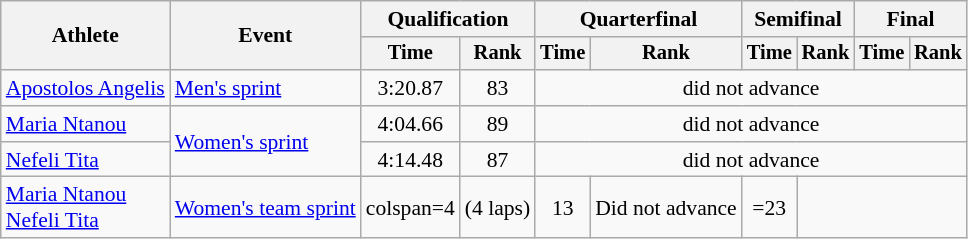<table class="wikitable" style="font-size:90%">
<tr>
<th rowspan="2">Athlete</th>
<th rowspan="2">Event</th>
<th colspan="2">Qualification</th>
<th colspan="2">Quarterfinal</th>
<th colspan="2">Semifinal</th>
<th colspan="2">Final</th>
</tr>
<tr style="font-size:95%">
<th>Time</th>
<th>Rank</th>
<th>Time</th>
<th>Rank</th>
<th>Time</th>
<th>Rank</th>
<th>Time</th>
<th>Rank</th>
</tr>
<tr align=center>
<td align=left><a href='#'>Apostolos Angelis</a></td>
<td align=left><a href='#'>Men's sprint</a></td>
<td>3:20.87</td>
<td>83</td>
<td colspan=6>did not advance</td>
</tr>
<tr align=center>
<td align=left><a href='#'>Maria Ntanou</a></td>
<td align=left rowspan=2><a href='#'>Women's sprint</a></td>
<td>4:04.66</td>
<td>89</td>
<td colspan=6>did not advance</td>
</tr>
<tr align=center>
<td align=left><a href='#'>Nefeli Tita</a></td>
<td>4:14.48</td>
<td>87</td>
<td colspan=6>did not advance</td>
</tr>
<tr align=center>
<td align=left><a href='#'>Maria Ntanou</a><br><a href='#'>Nefeli Tita</a></td>
<td><a href='#'>Women's team sprint</a></td>
<td>colspan=4 </td>
<td> (4 laps)</td>
<td>13</td>
<td>Did not advance</td>
<td>=23</td>
</tr>
</table>
